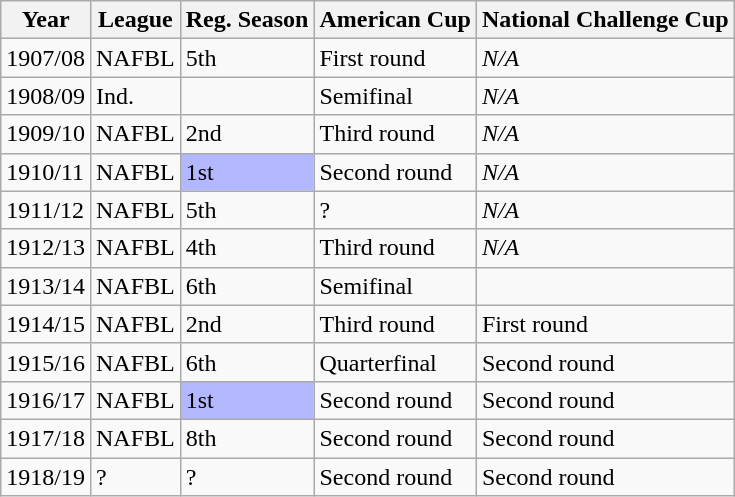<table class="wikitable">
<tr>
<th>Year</th>
<th>League</th>
<th>Reg. Season</th>
<th>American Cup</th>
<th>National Challenge Cup</th>
</tr>
<tr>
<td>1907/08</td>
<td>NAFBL</td>
<td>5th</td>
<td>First round</td>
<td><em>N/A</em></td>
</tr>
<tr>
<td>1908/09</td>
<td>Ind.</td>
<td></td>
<td>Semifinal</td>
<td><em>N/A</em></td>
</tr>
<tr>
<td>1909/10</td>
<td>NAFBL</td>
<td>2nd</td>
<td>Third round</td>
<td><em>N/A</em></td>
</tr>
<tr>
<td>1910/11</td>
<td>NAFBL</td>
<td bgcolor="B3B7FF">1st</td>
<td>Second round</td>
<td><em>N/A</em></td>
</tr>
<tr>
<td>1911/12</td>
<td>NAFBL</td>
<td>5th</td>
<td>?</td>
<td><em>N/A</em></td>
</tr>
<tr>
<td>1912/13</td>
<td>NAFBL</td>
<td>4th</td>
<td>Third round</td>
<td><em>N/A</em></td>
</tr>
<tr>
<td>1913/14</td>
<td>NAFBL</td>
<td>6th</td>
<td>Semifinal</td>
<td></td>
</tr>
<tr>
<td>1914/15</td>
<td>NAFBL</td>
<td>2nd</td>
<td>Third round</td>
<td>First round</td>
</tr>
<tr>
<td>1915/16</td>
<td>NAFBL</td>
<td>6th</td>
<td>Quarterfinal</td>
<td>Second round</td>
</tr>
<tr>
<td>1916/17</td>
<td>NAFBL</td>
<td bgcolor="B3B7FF">1st</td>
<td>Second round</td>
<td>Second round</td>
</tr>
<tr>
<td>1917/18</td>
<td>NAFBL</td>
<td>8th</td>
<td>Second round</td>
<td>Second round</td>
</tr>
<tr>
<td>1918/19</td>
<td>?</td>
<td>?</td>
<td>Second round</td>
<td>Second round</td>
</tr>
</table>
